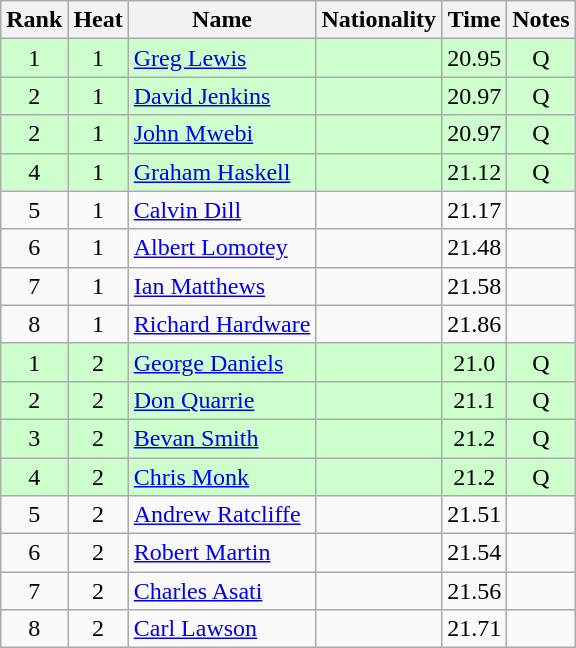<table class="wikitable sortable" style="text-align:center;">
<tr>
<th scope=col>Rank</th>
<th scope=col>Heat</th>
<th scope=col>Name</th>
<th scope=col>Nationality</th>
<th scope=col>Time</th>
<th scope=col>Notes</th>
</tr>
<tr style="background-color: #ccffcc;">
<td>1</td>
<td>1</td>
<td style="text-align:left;"><a href='#'>Greg Lewis</a></td>
<td style="text-align:left;"></td>
<td>20.95</td>
<td>Q</td>
</tr>
<tr style="background-color: #ccffcc;">
<td>2</td>
<td>1</td>
<td style="text-align:left;"><a href='#'>David Jenkins</a></td>
<td style="text-align:left;"></td>
<td>20.97</td>
<td>Q</td>
</tr>
<tr style="background-color: #ccffcc;">
<td>2</td>
<td>1</td>
<td style="text-align:left;"><a href='#'>John Mwebi</a></td>
<td style="text-align:left;"></td>
<td>20.97</td>
<td>Q</td>
</tr>
<tr style="background-color: #ccffcc;">
<td>4</td>
<td>1</td>
<td style="text-align:left;"><a href='#'>Graham Haskell</a></td>
<td style="text-align:left;"></td>
<td>21.12</td>
<td>Q</td>
</tr>
<tr>
<td>5</td>
<td>1</td>
<td style="text-align:left;"><a href='#'>Calvin Dill</a></td>
<td style="text-align:left;"></td>
<td>21.17</td>
<td></td>
</tr>
<tr>
<td>6</td>
<td>1</td>
<td style="text-align:left;"><a href='#'>Albert Lomotey</a></td>
<td style="text-align:left;"></td>
<td>21.48</td>
<td></td>
</tr>
<tr>
<td>7</td>
<td>1</td>
<td style="text-align:left;"><a href='#'>Ian Matthews</a></td>
<td style="text-align:left;"></td>
<td>21.58</td>
<td></td>
</tr>
<tr>
<td>8</td>
<td>1</td>
<td style="text-align:left;"><a href='#'>Richard Hardware</a></td>
<td style="text-align:left;"></td>
<td>21.86</td>
<td></td>
</tr>
<tr style="background-color: #ccffcc;">
<td>1</td>
<td>2</td>
<td style="text-align:left;"><a href='#'>George Daniels</a></td>
<td style="text-align:left;"></td>
<td>21.0</td>
<td>Q</td>
</tr>
<tr style="background-color: #ccffcc;">
<td>2</td>
<td>2</td>
<td style="text-align:left;"><a href='#'>Don Quarrie</a></td>
<td style="text-align:left;"></td>
<td>21.1</td>
<td>Q</td>
</tr>
<tr style="background-color: #ccffcc;">
<td>3</td>
<td>2</td>
<td style="text-align:left;"><a href='#'>Bevan Smith</a></td>
<td style="text-align:left;"></td>
<td>21.2</td>
<td>Q</td>
</tr>
<tr style="background-color: #ccffcc;">
<td>4</td>
<td>2</td>
<td style="text-align:left;"><a href='#'>Chris Monk</a></td>
<td style="text-align:left;"></td>
<td>21.2</td>
<td>Q</td>
</tr>
<tr>
<td>5</td>
<td>2</td>
<td style="text-align:left;"><a href='#'>Andrew Ratcliffe</a></td>
<td style="text-align:left;"></td>
<td>21.51</td>
<td></td>
</tr>
<tr>
<td>6</td>
<td>2</td>
<td style="text-align:left;"><a href='#'>Robert Martin</a></td>
<td style="text-align:left;"></td>
<td>21.54</td>
<td></td>
</tr>
<tr>
<td>7</td>
<td>2</td>
<td style="text-align:left;"><a href='#'>Charles Asati</a></td>
<td style="text-align:left;"></td>
<td>21.56</td>
<td></td>
</tr>
<tr>
<td>8</td>
<td>2</td>
<td style="text-align:left;"><a href='#'>Carl Lawson</a></td>
<td style="text-align:left;"></td>
<td>21.71</td>
<td></td>
</tr>
</table>
